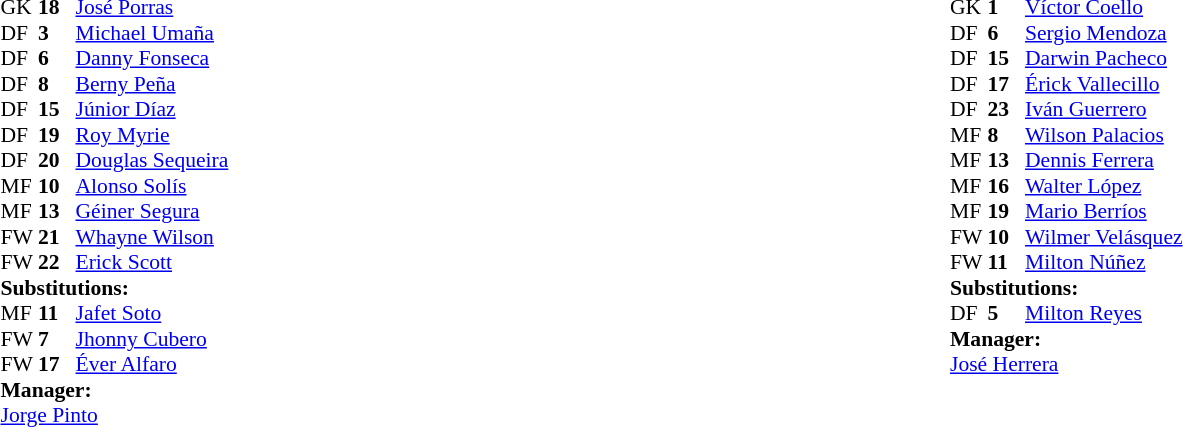<table style="width:100%;">
<tr>
<td style="vertical-align:top; width:50%;"><br><table style = "font-size: 90%" cellspacing = "0" cellpadding = "0">
<tr>
<td colspan = 4></td>
</tr>
<tr>
<th style="width:25px;"></th>
<th style="width:25px;"></th>
</tr>
<tr>
<td>GK</td>
<td><strong>18</strong></td>
<td><a href='#'>José Porras</a></td>
</tr>
<tr>
<td>DF</td>
<td><strong>3</strong></td>
<td><a href='#'>Michael Umaña</a></td>
</tr>
<tr>
<td>DF</td>
<td><strong>6</strong></td>
<td><a href='#'>Danny Fonseca</a></td>
</tr>
<tr>
<td>DF</td>
<td><strong>8</strong></td>
<td><a href='#'>Berny Peña</a></td>
</tr>
<tr>
<td>DF</td>
<td><strong>15</strong></td>
<td><a href='#'>Júnior Díaz</a></td>
<td></td>
<td></td>
</tr>
<tr>
<td>DF</td>
<td><strong>19</strong></td>
<td><a href='#'>Roy Myrie</a></td>
</tr>
<tr>
<td>DF</td>
<td><strong>20</strong></td>
<td><a href='#'>Douglas Sequeira</a></td>
</tr>
<tr>
<td>MF</td>
<td><strong>10</strong></td>
<td><a href='#'>Alonso Solís</a></td>
<td></td>
<td></td>
</tr>
<tr>
<td>MF</td>
<td><strong>13</strong></td>
<td><a href='#'>Géiner Segura</a></td>
<td></td>
<td></td>
</tr>
<tr>
<td>FW</td>
<td><strong>21</strong></td>
<td><a href='#'>Whayne Wilson</a></td>
</tr>
<tr>
<td>FW</td>
<td><strong>22</strong></td>
<td><a href='#'>Erick Scott</a></td>
<td></td>
<td></td>
</tr>
<tr>
<td colspan = 3><strong>Substitutions:</strong></td>
</tr>
<tr>
<td>MF</td>
<td><strong>11</strong></td>
<td><a href='#'>Jafet Soto</a></td>
<td></td>
<td></td>
<td></td>
<td></td>
</tr>
<tr>
<td>FW</td>
<td><strong>7</strong></td>
<td><a href='#'>Jhonny Cubero</a></td>
<td></td>
<td></td>
<td></td>
<td></td>
</tr>
<tr>
<td>FW</td>
<td><strong>17</strong></td>
<td><a href='#'>Éver Alfaro</a></td>
<td></td>
<td></td>
</tr>
<tr>
<td colspan = 3><strong>Manager:</strong></td>
</tr>
<tr>
<td colspan = 3> <a href='#'>Jorge Pinto</a></td>
</tr>
</table>
</td>
<td style="vertical-align:top;"></td>
<td style="vertical-align:top; width:50%;"><br><table style = "font-size: 90%" cellspacing = "0" cellpadding = "0">
<tr>
<td colspan = 4></td>
</tr>
<tr>
<th style="width:25px;"></th>
<th style="width:25px;"></th>
</tr>
<tr>
<td>GK</td>
<td><strong>1</strong></td>
<td><a href='#'>Víctor Coello</a></td>
</tr>
<tr>
<td>DF</td>
<td><strong>6</strong></td>
<td><a href='#'>Sergio Mendoza</a></td>
</tr>
<tr>
<td>DF</td>
<td><strong>15</strong></td>
<td><a href='#'>Darwin Pacheco</a></td>
</tr>
<tr>
<td>DF</td>
<td><strong>17</strong></td>
<td><a href='#'>Érick Vallecillo</a></td>
</tr>
<tr>
<td>DF</td>
<td><strong>23</strong></td>
<td><a href='#'>Iván Guerrero</a></td>
</tr>
<tr>
<td>MF</td>
<td><strong>8</strong></td>
<td><a href='#'>Wilson Palacios</a></td>
<td></td>
<td></td>
</tr>
<tr>
<td>MF</td>
<td><strong>13</strong></td>
<td><a href='#'>Dennis Ferrera</a></td>
</tr>
<tr>
<td>MF</td>
<td><strong>16</strong></td>
<td><a href='#'>Walter López</a></td>
</tr>
<tr>
<td>MF</td>
<td><strong>19</strong></td>
<td><a href='#'>Mario Berríos</a></td>
</tr>
<tr>
<td>FW</td>
<td><strong>10</strong></td>
<td><a href='#'>Wilmer Velásquez</a></td>
</tr>
<tr>
<td>FW</td>
<td><strong>11</strong></td>
<td><a href='#'>Milton Núñez</a></td>
</tr>
<tr>
<td colspan = 3><strong>Substitutions:</strong></td>
</tr>
<tr>
<td>DF</td>
<td><strong>5</strong></td>
<td><a href='#'>Milton Reyes</a></td>
<td></td>
<td></td>
</tr>
<tr>
<td colspan = 3><strong>Manager:</strong></td>
</tr>
<tr>
<td colspan = 3> <a href='#'>José Herrera</a></td>
</tr>
</table>
</td>
</tr>
</table>
